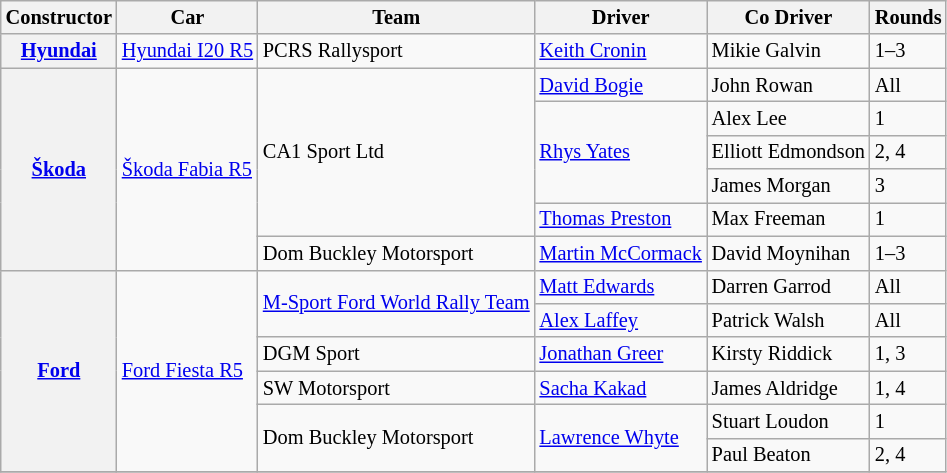<table class=wikitable style="font-size: 85%">
<tr>
<th>Constructor</th>
<th>Car</th>
<th>Team</th>
<th>Driver</th>
<th>Co Driver</th>
<th>Rounds</th>
</tr>
<tr>
<th><a href='#'>Hyundai</a></th>
<td><a href='#'>Hyundai I20 R5</a></td>
<td> PCRS Rallysport</td>
<td> <a href='#'>Keith Cronin</a></td>
<td> Mikie Galvin</td>
<td>1–3</td>
</tr>
<tr>
<th rowspan="6"><a href='#'>Škoda</a></th>
<td rowspan="6"><a href='#'>Škoda Fabia R5</a></td>
<td rowspan="5"> CA1 Sport Ltd</td>
<td> <a href='#'>David Bogie</a></td>
<td> John Rowan</td>
<td>All</td>
</tr>
<tr>
<td rowspan=3> <a href='#'>Rhys Yates</a></td>
<td> Alex Lee</td>
<td>1</td>
</tr>
<tr>
<td> Elliott Edmondson</td>
<td>2, 4</td>
</tr>
<tr>
<td> James Morgan</td>
<td>3</td>
</tr>
<tr>
<td> <a href='#'>Thomas Preston</a></td>
<td> Max Freeman</td>
<td>1</td>
</tr>
<tr>
<td> Dom Buckley Motorsport</td>
<td> <a href='#'>Martin McCormack</a></td>
<td> David Moynihan</td>
<td>1–3</td>
</tr>
<tr>
<th rowspan="6"><a href='#'>Ford</a></th>
<td rowspan="6"><a href='#'>Ford Fiesta R5</a></td>
<td rowspan="2"> <a href='#'>M-Sport Ford World Rally Team</a></td>
<td> <a href='#'>Matt Edwards</a></td>
<td> Darren Garrod</td>
<td>All</td>
</tr>
<tr>
<td> <a href='#'>Alex Laffey</a></td>
<td> Patrick Walsh</td>
<td>All</td>
</tr>
<tr>
<td> DGM Sport</td>
<td> <a href='#'>Jonathan Greer</a></td>
<td> Kirsty Riddick</td>
<td>1, 3</td>
</tr>
<tr>
<td> SW Motorsport</td>
<td> <a href='#'>Sacha Kakad</a></td>
<td> James Aldridge</td>
<td>1, 4</td>
</tr>
<tr>
<td rowspan=2> Dom Buckley Motorsport</td>
<td rowspan=2> <a href='#'>Lawrence Whyte</a></td>
<td> Stuart Loudon</td>
<td>1</td>
</tr>
<tr>
<td> Paul Beaton</td>
<td>2, 4</td>
</tr>
<tr>
</tr>
</table>
